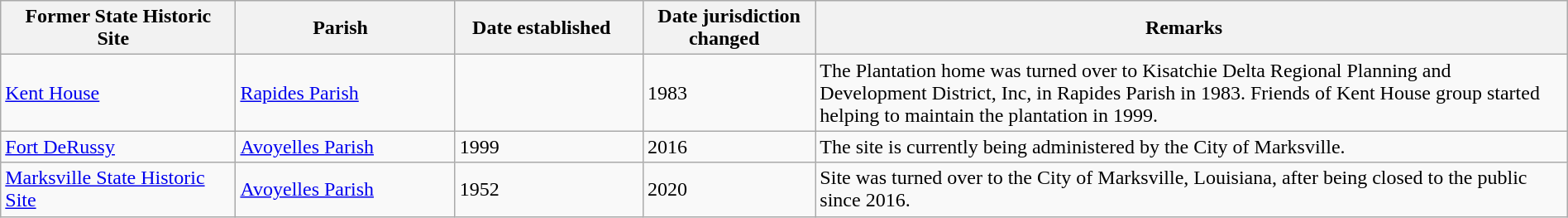<table class="wikitable sortable" style="width:100%">
<tr>
<th width="15%"><strong>Former State Historic Site</strong>  </th>
<th width="14%"><strong>Parish</strong>  </th>
<th width="12%"><strong>Date established</strong>   </th>
<th width="11%"><strong>Date jurisdiction changed</strong>  </th>
<th width="48%"><strong>Remarks</strong>   </th>
</tr>
<tr ->
<td><a href='#'>Kent House</a></td>
<td><a href='#'>Rapides Parish</a></td>
<td></td>
<td>1983</td>
<td>The Plantation home was turned over to Kisatchie Delta Regional Planning and Development District, Inc, in Rapides Parish in 1983.  Friends of Kent House group started helping to maintain the plantation in 1999.</td>
</tr>
<tr>
<td><a href='#'>Fort DeRussy</a></td>
<td><a href='#'>Avoyelles Parish</a></td>
<td>1999</td>
<td>2016</td>
<td>The site is currently being administered by the City of Marksville.</td>
</tr>
<tr>
<td><a href='#'>Marksville State Historic Site</a></td>
<td><a href='#'>Avoyelles Parish</a></td>
<td>1952</td>
<td>2020</td>
<td>Site was turned over to the City of Marksville, Louisiana, after being closed to the public since 2016.</td>
</tr>
</table>
